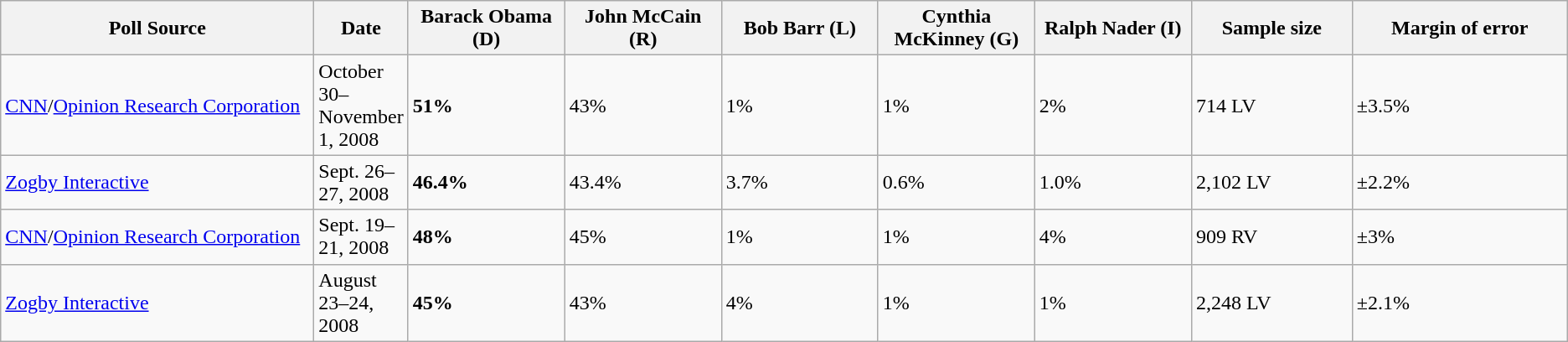<table class="wikitable sortable">
<tr>
<th width="20%">Poll Source</th>
<th width="5%">Date</th>
<th width="10%">Barack Obama (D)</th>
<th width="10%">John McCain (R)</th>
<th width="10%">Bob Barr (L)</th>
<th width="10%">Cynthia McKinney (G)</th>
<th width="10%">Ralph Nader (I)</th>
<th>Sample size</th>
<th>Margin of error</th>
</tr>
<tr>
<td><a href='#'>CNN</a>/<a href='#'>Opinion Research Corporation</a></td>
<td>October 30–November 1, 2008</td>
<td><strong>51%</strong></td>
<td>43%</td>
<td>1%</td>
<td>1%</td>
<td>2%</td>
<td>714 LV</td>
<td>±3.5%</td>
</tr>
<tr>
<td><a href='#'>Zogby Interactive</a></td>
<td>Sept. 26–27, 2008</td>
<td><strong>46.4%</strong></td>
<td>43.4%</td>
<td>3.7%</td>
<td>0.6%</td>
<td>1.0%</td>
<td>2,102 LV</td>
<td>±2.2%</td>
</tr>
<tr>
<td><a href='#'>CNN</a>/<a href='#'>Opinion Research Corporation</a></td>
<td>Sept. 19–21, 2008</td>
<td><strong>48%</strong></td>
<td>45%</td>
<td>1%</td>
<td>1%</td>
<td>4%</td>
<td>909 RV</td>
<td>±3%</td>
</tr>
<tr>
<td><a href='#'>Zogby Interactive</a></td>
<td>August 23–24, 2008</td>
<td><strong>45%</strong></td>
<td>43%</td>
<td>4%</td>
<td>1%</td>
<td>1%</td>
<td>2,248 LV</td>
<td>±2.1%</td>
</tr>
</table>
